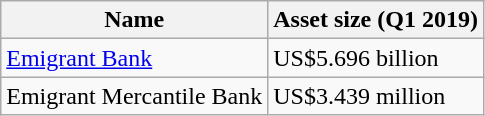<table class="wikitable">
<tr>
<th>Name</th>
<th>Asset size (Q1 2019)</th>
</tr>
<tr>
<td><a href='#'>Emigrant Bank</a></td>
<td>US$5.696 billion</td>
</tr>
<tr>
<td>Emigrant Mercantile Bank</td>
<td>US$3.439 million</td>
</tr>
</table>
